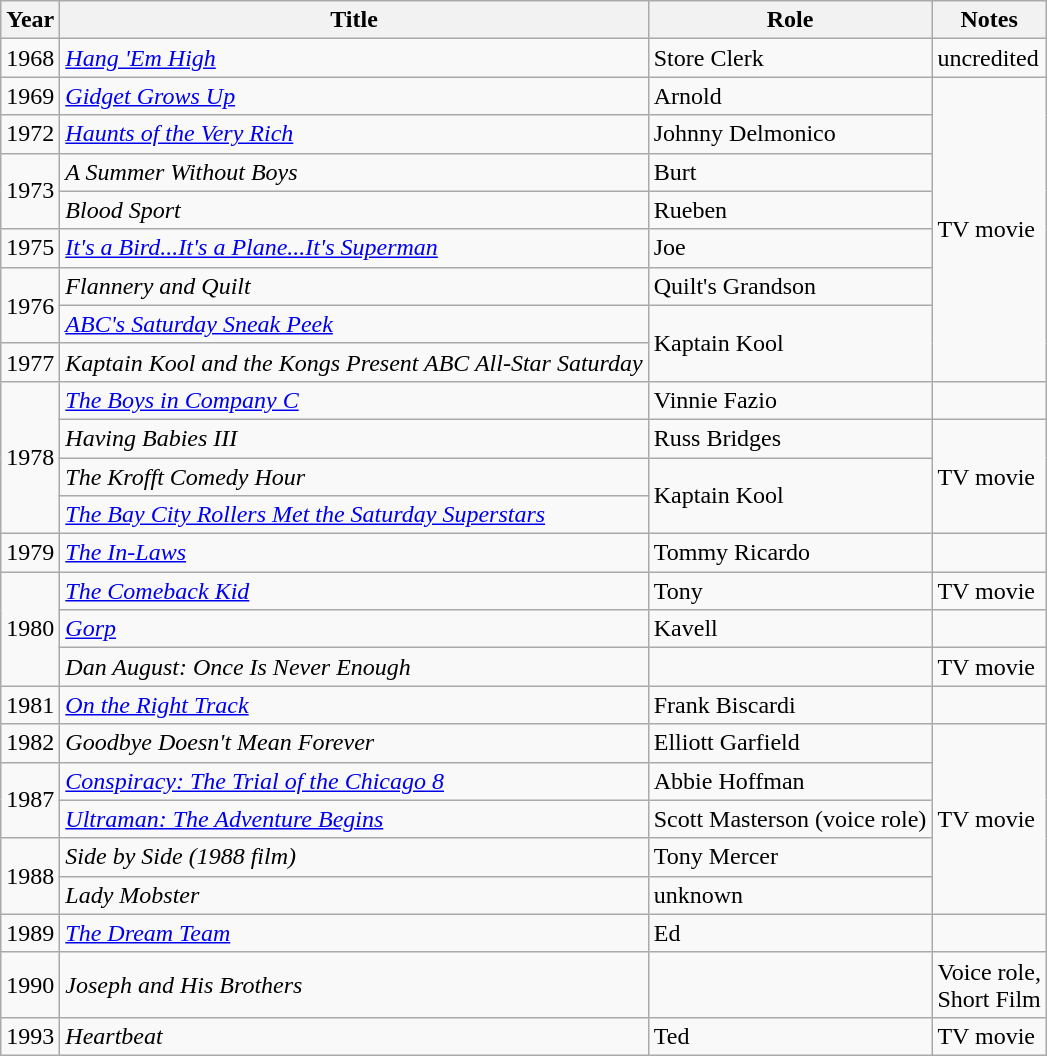<table class="wikitable">
<tr>
<th>Year</th>
<th>Title</th>
<th>Role</th>
<th>Notes</th>
</tr>
<tr>
<td>1968</td>
<td><em><a href='#'>Hang 'Em High</a></em></td>
<td>Store Clerk</td>
<td>uncredited</td>
</tr>
<tr>
<td>1969</td>
<td><em><a href='#'>Gidget Grows Up</a></em></td>
<td>Arnold</td>
<td rowspan=8>TV movie</td>
</tr>
<tr>
<td>1972</td>
<td><em><a href='#'>Haunts of the Very Rich</a></em></td>
<td>Johnny Delmonico</td>
</tr>
<tr>
<td rowspan=2>1973</td>
<td><em>A Summer Without Boys</em></td>
<td>Burt</td>
</tr>
<tr>
<td><em>Blood Sport</em></td>
<td>Rueben</td>
</tr>
<tr>
<td>1975</td>
<td><em><a href='#'>It's a Bird...It's a Plane...It's Superman</a></em></td>
<td>Joe</td>
</tr>
<tr>
<td rowspan=2>1976</td>
<td><em>Flannery and Quilt</em></td>
<td>Quilt's Grandson</td>
</tr>
<tr>
<td><em><a href='#'>ABC's Saturday Sneak Peek</a></em></td>
<td rowspan=2>Kaptain Kool</td>
</tr>
<tr>
<td>1977</td>
<td><em>Kaptain Kool and the Kongs Present ABC All-Star Saturday</em></td>
</tr>
<tr>
<td rowspan=4>1978</td>
<td><em><a href='#'>The Boys in Company C</a></em></td>
<td>Vinnie Fazio</td>
<td></td>
</tr>
<tr>
<td><em>Having Babies III</em></td>
<td>Russ Bridges</td>
<td rowspan=3>TV movie</td>
</tr>
<tr>
<td><em>The Krofft Comedy Hour</em></td>
<td rowspan=2>Kaptain Kool</td>
</tr>
<tr>
<td><em><a href='#'>The Bay City Rollers Met the Saturday Superstars</a></em></td>
</tr>
<tr>
<td>1979</td>
<td><em><a href='#'>The In-Laws</a></em></td>
<td>Tommy Ricardo</td>
<td></td>
</tr>
<tr>
<td rowspan=3>1980</td>
<td><em><a href='#'>The Comeback Kid</a></em></td>
<td>Tony</td>
<td>TV movie</td>
</tr>
<tr>
<td><em><a href='#'>Gorp</a></em></td>
<td>Kavell</td>
<td></td>
</tr>
<tr>
<td><em>Dan August: Once Is Never Enough</em></td>
<td></td>
<td>TV movie</td>
</tr>
<tr>
<td>1981</td>
<td><em><a href='#'>On the Right Track</a></em></td>
<td>Frank Biscardi</td>
<td></td>
</tr>
<tr>
<td>1982</td>
<td><em>Goodbye Doesn't Mean Forever</em></td>
<td>Elliott Garfield</td>
<td rowspan=5>TV movie</td>
</tr>
<tr>
<td rowspan=2>1987</td>
<td><em><a href='#'>Conspiracy: The Trial of the Chicago 8</a></em></td>
<td>Abbie Hoffman</td>
</tr>
<tr>
<td><em><a href='#'>Ultraman: The Adventure Begins</a></em></td>
<td>Scott Masterson (voice role)</td>
</tr>
<tr>
<td rowspan=2>1988</td>
<td><em>Side by Side (1988 film)</em></td>
<td>Tony Mercer</td>
</tr>
<tr>
<td><em>Lady Mobster</em></td>
<td>unknown</td>
</tr>
<tr>
<td>1989</td>
<td><em><a href='#'>The Dream Team</a></em></td>
<td>Ed</td>
<td></td>
</tr>
<tr>
<td>1990</td>
<td><em>Joseph and His Brothers</em></td>
<td></td>
<td>Voice role,<br>Short Film</td>
</tr>
<tr>
<td>1993</td>
<td><em>Heartbeat</em></td>
<td>Ted</td>
<td>TV movie</td>
</tr>
</table>
